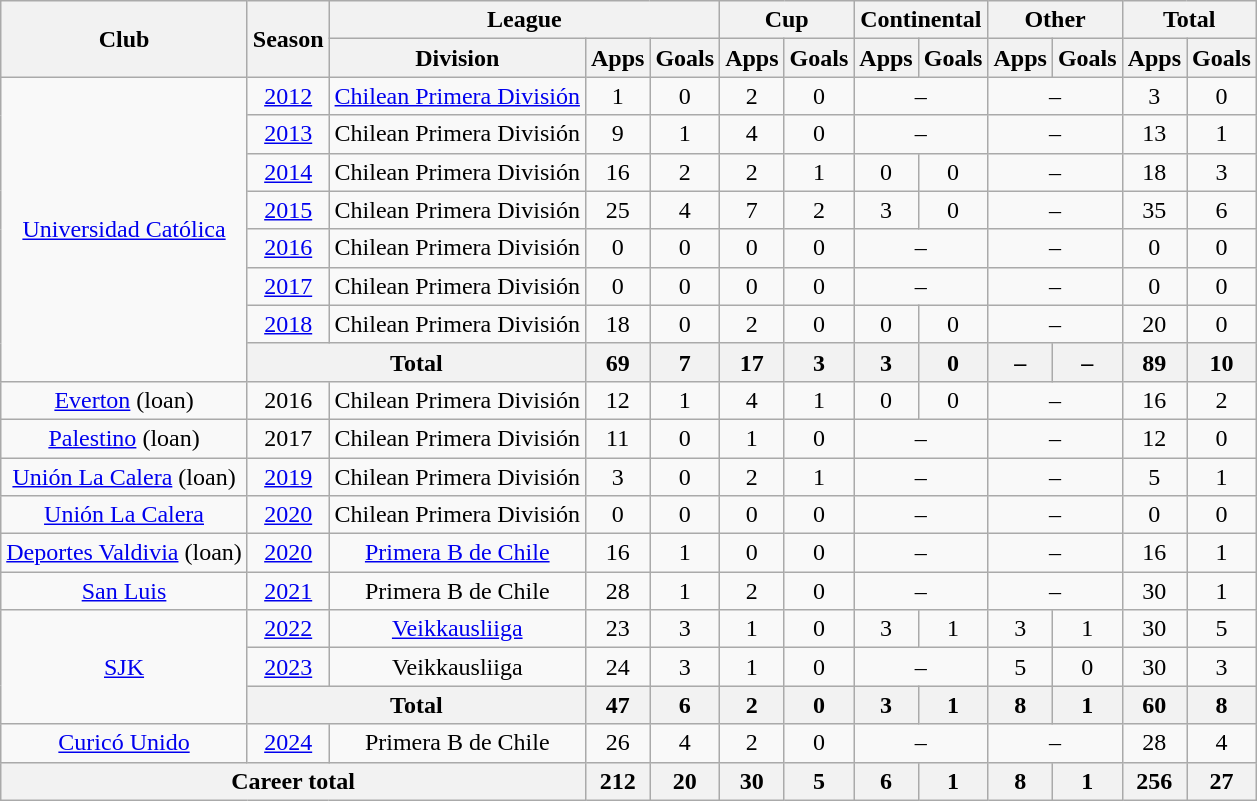<table class="wikitable" style="text-align:center">
<tr>
<th rowspan="2">Club</th>
<th rowspan="2">Season</th>
<th colspan="3">League</th>
<th colspan="2">Cup</th>
<th colspan="2">Continental</th>
<th colspan="2">Other</th>
<th colspan="2">Total</th>
</tr>
<tr>
<th>Division</th>
<th>Apps</th>
<th>Goals</th>
<th>Apps</th>
<th>Goals</th>
<th>Apps</th>
<th>Goals</th>
<th>Apps</th>
<th>Goals</th>
<th>Apps</th>
<th>Goals</th>
</tr>
<tr>
<td rowspan="8"><a href='#'>Universidad Católica</a></td>
<td><a href='#'>2012</a></td>
<td><a href='#'>Chilean Primera División</a></td>
<td>1</td>
<td>0</td>
<td>2</td>
<td>0</td>
<td colspan="2">–</td>
<td colspan="2">–</td>
<td>3</td>
<td>0</td>
</tr>
<tr>
<td><a href='#'>2013</a></td>
<td>Chilean Primera División</td>
<td>9</td>
<td>1</td>
<td>4</td>
<td>0</td>
<td colspan="2">–</td>
<td colspan="2">–</td>
<td>13</td>
<td>1</td>
</tr>
<tr>
<td><a href='#'>2014</a></td>
<td>Chilean Primera División</td>
<td>16</td>
<td>2</td>
<td>2</td>
<td>1</td>
<td>0</td>
<td>0</td>
<td colspan="2">–</td>
<td>18</td>
<td>3</td>
</tr>
<tr>
<td><a href='#'>2015</a></td>
<td>Chilean Primera División</td>
<td>25</td>
<td>4</td>
<td>7</td>
<td>2</td>
<td>3</td>
<td>0</td>
<td colspan="2">–</td>
<td>35</td>
<td>6</td>
</tr>
<tr>
<td><a href='#'>2016</a></td>
<td>Chilean Primera División</td>
<td>0</td>
<td>0</td>
<td>0</td>
<td>0</td>
<td colspan="2">–</td>
<td colspan="2">–</td>
<td>0</td>
<td>0</td>
</tr>
<tr>
<td><a href='#'>2017</a></td>
<td>Chilean Primera División</td>
<td>0</td>
<td>0</td>
<td>0</td>
<td>0</td>
<td colspan="2">–</td>
<td colspan="2">–</td>
<td>0</td>
<td>0</td>
</tr>
<tr>
<td><a href='#'>2018</a></td>
<td>Chilean Primera División</td>
<td>18</td>
<td>0</td>
<td>2</td>
<td>0</td>
<td>0</td>
<td>0</td>
<td colspan="2">–</td>
<td>20</td>
<td>0</td>
</tr>
<tr>
<th colspan="2">Total</th>
<th>69</th>
<th>7</th>
<th>17</th>
<th>3</th>
<th>3</th>
<th>0</th>
<th>–</th>
<th>–</th>
<th>89</th>
<th>10</th>
</tr>
<tr>
<td><a href='#'>Everton</a>   (loan)</td>
<td>2016</td>
<td>Chilean Primera División</td>
<td>12</td>
<td>1</td>
<td>4</td>
<td>1</td>
<td>0</td>
<td>0</td>
<td colspan="2">–</td>
<td>16</td>
<td>2</td>
</tr>
<tr>
<td><a href='#'>Palestino</a>   (loan)</td>
<td>2017</td>
<td>Chilean Primera División</td>
<td>11</td>
<td>0</td>
<td>1</td>
<td>0</td>
<td colspan="2">–</td>
<td colspan="2">–</td>
<td>12</td>
<td>0</td>
</tr>
<tr>
<td><a href='#'>Unión La Calera</a>   (loan)</td>
<td><a href='#'>2019</a></td>
<td>Chilean Primera División</td>
<td>3</td>
<td>0</td>
<td>2</td>
<td>1</td>
<td colspan="2">–</td>
<td colspan="2">–</td>
<td>5</td>
<td>1</td>
</tr>
<tr>
<td><a href='#'>Unión La Calera</a></td>
<td><a href='#'>2020</a></td>
<td>Chilean Primera División</td>
<td>0</td>
<td>0</td>
<td>0</td>
<td>0</td>
<td colspan="2">–</td>
<td colspan="2">–</td>
<td>0</td>
<td>0</td>
</tr>
<tr>
<td><a href='#'>Deportes Valdivia</a> (loan)</td>
<td><a href='#'>2020</a></td>
<td><a href='#'>Primera B de Chile</a></td>
<td>16</td>
<td>1</td>
<td>0</td>
<td>0</td>
<td colspan="2">–</td>
<td colspan="2">–</td>
<td>16</td>
<td>1</td>
</tr>
<tr>
<td><a href='#'>San Luis</a></td>
<td><a href='#'>2021</a></td>
<td>Primera B de Chile</td>
<td>28</td>
<td>1</td>
<td>2</td>
<td>0</td>
<td colspan="2">–</td>
<td colspan="2">–</td>
<td>30</td>
<td>1</td>
</tr>
<tr>
<td rowspan="3"><a href='#'>SJK</a></td>
<td><a href='#'>2022</a></td>
<td><a href='#'>Veikkausliiga</a></td>
<td>23</td>
<td>3</td>
<td>1</td>
<td>0</td>
<td>3</td>
<td>1</td>
<td>3</td>
<td>1</td>
<td>30</td>
<td>5</td>
</tr>
<tr>
<td><a href='#'>2023</a></td>
<td>Veikkausliiga</td>
<td>24</td>
<td>3</td>
<td>1</td>
<td>0</td>
<td colspan="2">–</td>
<td>5</td>
<td>0</td>
<td>30</td>
<td>3</td>
</tr>
<tr>
<th colspan="2">Total</th>
<th>47</th>
<th>6</th>
<th>2</th>
<th>0</th>
<th>3</th>
<th>1</th>
<th>8</th>
<th>1</th>
<th>60</th>
<th>8</th>
</tr>
<tr>
<td><a href='#'>Curicó Unido</a></td>
<td><a href='#'>2024</a></td>
<td>Primera B de Chile</td>
<td>26</td>
<td>4</td>
<td>2</td>
<td>0</td>
<td colspan="2">–</td>
<td colspan="2">–</td>
<td>28</td>
<td>4</td>
</tr>
<tr>
<th colspan="3">Career total</th>
<th>212</th>
<th>20</th>
<th>30</th>
<th>5</th>
<th>6</th>
<th>1</th>
<th>8</th>
<th>1</th>
<th>256</th>
<th>27</th>
</tr>
</table>
